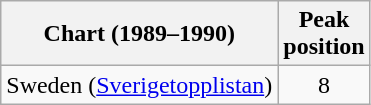<table class="wikitable">
<tr>
<th>Chart (1989–1990)</th>
<th>Peak<br>position</th>
</tr>
<tr>
<td>Sweden (<a href='#'>Sverigetopplistan</a>)</td>
<td align="center">8</td>
</tr>
</table>
